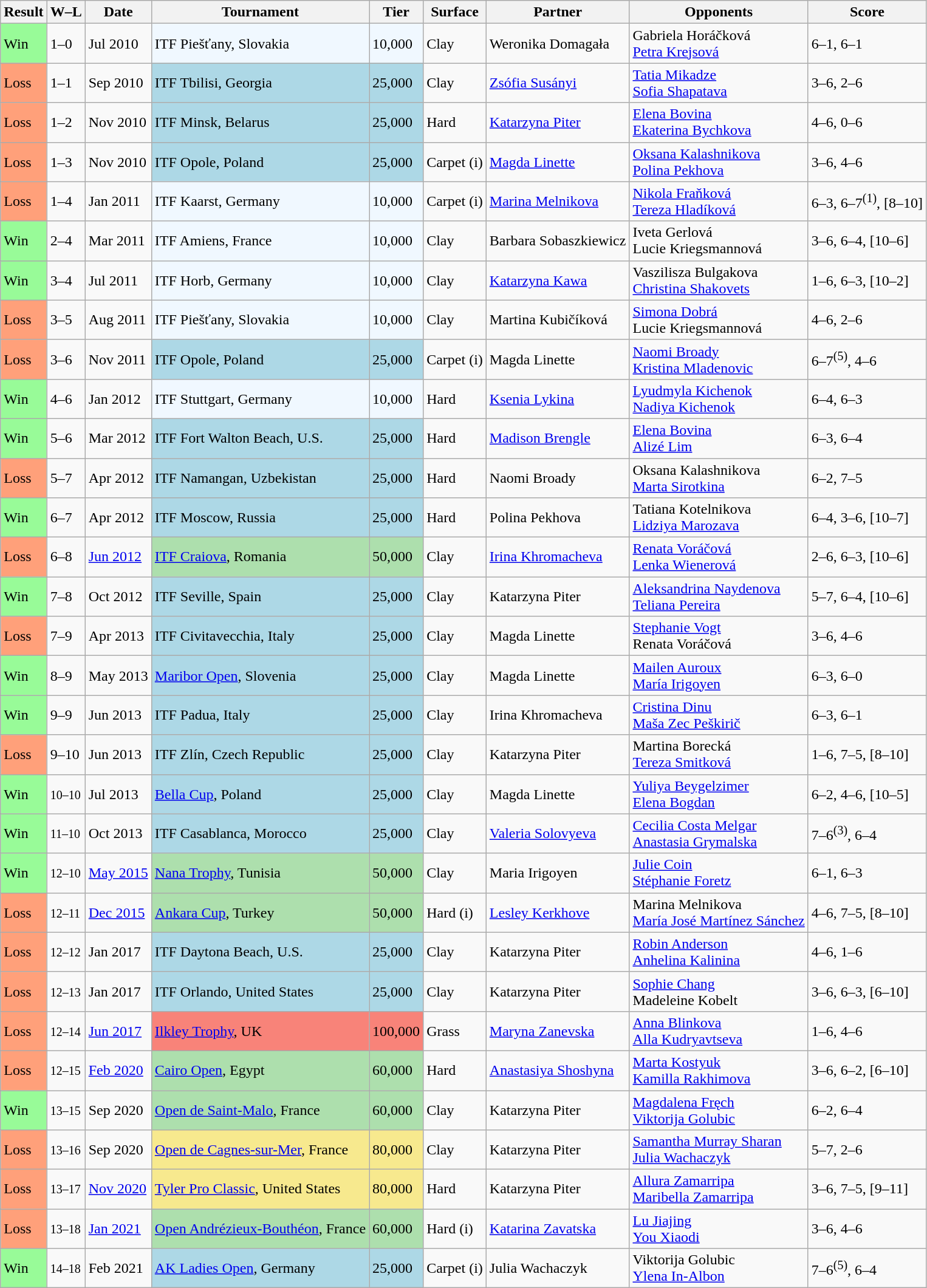<table class="sortable wikitable">
<tr>
<th>Result</th>
<th class="unsortable">W–L</th>
<th>Date</th>
<th>Tournament</th>
<th>Tier</th>
<th>Surface</th>
<th>Partner</th>
<th>Opponents</th>
<th class="unsortable">Score</th>
</tr>
<tr>
<td bgcolor="98FB98">Win</td>
<td>1–0</td>
<td>Jul 2010</td>
<td style="background:#f0f8ff;">ITF Piešťany, Slovakia</td>
<td style="background:#f0f8ff;">10,000</td>
<td>Clay</td>
<td> Weronika Domagała</td>
<td> Gabriela Horáčková <br>  <a href='#'>Petra Krejsová</a></td>
<td>6–1, 6–1</td>
</tr>
<tr>
<td bgcolor="FFA07A">Loss</td>
<td>1–1</td>
<td>Sep 2010</td>
<td style="background:lightblue;">ITF Tbilisi, Georgia</td>
<td style="background:lightblue;">25,000</td>
<td>Clay</td>
<td> <a href='#'>Zsófia Susányi</a></td>
<td> <a href='#'>Tatia Mikadze</a> <br>  <a href='#'>Sofia Shapatava</a></td>
<td>3–6, 2–6</td>
</tr>
<tr>
<td bgcolor="FFA07A">Loss</td>
<td>1–2</td>
<td>Nov 2010</td>
<td style="background:lightblue;">ITF Minsk, Belarus</td>
<td style="background:lightblue;">25,000</td>
<td>Hard</td>
<td> <a href='#'>Katarzyna Piter</a></td>
<td> <a href='#'>Elena Bovina</a> <br>  <a href='#'>Ekaterina Bychkova</a></td>
<td>4–6, 0–6</td>
</tr>
<tr>
<td bgcolor="FFA07A">Loss</td>
<td>1–3</td>
<td>Nov 2010</td>
<td style="background:lightblue;">ITF Opole, Poland</td>
<td style="background:lightblue;">25,000</td>
<td>Carpet (i)</td>
<td> <a href='#'>Magda Linette</a></td>
<td> <a href='#'>Oksana Kalashnikova</a> <br>  <a href='#'>Polina Pekhova</a></td>
<td>3–6, 4–6</td>
</tr>
<tr>
<td bgcolor="FFA07A">Loss</td>
<td>1–4</td>
<td>Jan 2011</td>
<td style="background:#f0f8ff;">ITF Kaarst, Germany</td>
<td style="background:#f0f8ff;">10,000</td>
<td>Carpet (i)</td>
<td> <a href='#'>Marina Melnikova</a></td>
<td> <a href='#'>Nikola Fraňková</a> <br>  <a href='#'>Tereza Hladíková</a></td>
<td>6–3, 6–7<sup>(1)</sup>, [8–10]</td>
</tr>
<tr>
<td bgcolor="98FB98">Win</td>
<td>2–4</td>
<td>Mar 2011</td>
<td style="background:#f0f8ff;">ITF Amiens, France</td>
<td style="background:#f0f8ff;">10,000</td>
<td>Clay</td>
<td> Barbara Sobaszkiewicz</td>
<td> Iveta Gerlová <br>  Lucie Kriegsmannová</td>
<td>3–6, 6–4, [10–6]</td>
</tr>
<tr>
<td bgcolor="98FB98">Win</td>
<td>3–4</td>
<td>Jul 2011</td>
<td style="background:#f0f8ff;">ITF Horb, Germany</td>
<td style="background:#f0f8ff;">10,000</td>
<td>Clay</td>
<td> <a href='#'>Katarzyna Kawa</a></td>
<td> Vaszilisza Bulgakova <br>  <a href='#'>Christina Shakovets</a></td>
<td>1–6, 6–3, [10–2]</td>
</tr>
<tr>
<td bgcolor="FFA07A">Loss</td>
<td>3–5</td>
<td>Aug 2011</td>
<td style="background:#f0f8ff;">ITF Piešťany, Slovakia</td>
<td style="background:#f0f8ff;">10,000</td>
<td>Clay</td>
<td> Martina Kubičíková</td>
<td> <a href='#'>Simona Dobrá</a> <br>  Lucie Kriegsmannová</td>
<td>4–6, 2–6</td>
</tr>
<tr>
<td bgcolor="FFA07A">Loss</td>
<td>3–6</td>
<td>Nov 2011</td>
<td style="background:lightblue;">ITF Opole, Poland</td>
<td style="background:lightblue;">25,000</td>
<td>Carpet (i)</td>
<td> Magda Linette</td>
<td> <a href='#'>Naomi Broady</a> <br>  <a href='#'>Kristina Mladenovic</a></td>
<td>6–7<sup>(5)</sup>, 4–6</td>
</tr>
<tr>
<td bgcolor="98FB98">Win</td>
<td>4–6</td>
<td>Jan 2012</td>
<td style="background:#f0f8ff;">ITF Stuttgart, Germany</td>
<td style="background:#f0f8ff;">10,000</td>
<td>Hard</td>
<td> <a href='#'>Ksenia Lykina</a></td>
<td> <a href='#'>Lyudmyla Kichenok</a> <br>  <a href='#'>Nadiya Kichenok</a></td>
<td>6–4, 6–3</td>
</tr>
<tr>
<td bgcolor="98FB98">Win</td>
<td>5–6</td>
<td>Mar 2012</td>
<td style="background:lightblue;">ITF Fort Walton Beach, U.S.</td>
<td style="background:lightblue;">25,000</td>
<td>Hard</td>
<td> <a href='#'>Madison Brengle</a></td>
<td> <a href='#'>Elena Bovina</a> <br>  <a href='#'>Alizé Lim</a></td>
<td>6–3, 6–4</td>
</tr>
<tr>
<td bgcolor="FFA07A">Loss</td>
<td>5–7</td>
<td>Apr 2012</td>
<td style="background:lightblue;">ITF Namangan, Uzbekistan</td>
<td style="background:lightblue;">25,000</td>
<td>Hard</td>
<td> Naomi Broady</td>
<td> Oksana Kalashnikova <br>  <a href='#'>Marta Sirotkina</a></td>
<td>6–2, 7–5</td>
</tr>
<tr>
<td bgcolor="98FB98">Win</td>
<td>6–7</td>
<td>Apr 2012</td>
<td style="background:lightblue;">ITF Moscow, Russia</td>
<td style="background:lightblue;">25,000</td>
<td>Hard</td>
<td> Polina Pekhova</td>
<td> Tatiana Kotelnikova <br>  <a href='#'>Lidziya Marozava</a></td>
<td>6–4, 3–6, [10–7]</td>
</tr>
<tr>
<td bgcolor="FFA07A">Loss</td>
<td>6–8</td>
<td><a href='#'>Jun 2012</a></td>
<td style="background:#addfad;"><a href='#'>ITF Craiova</a>, Romania</td>
<td style="background:#addfad;">50,000</td>
<td>Clay</td>
<td> <a href='#'>Irina Khromacheva</a></td>
<td> <a href='#'>Renata Voráčová</a> <br>  <a href='#'>Lenka Wienerová</a></td>
<td>2–6, 6–3, [10–6]</td>
</tr>
<tr>
<td bgcolor="98FB98">Win</td>
<td>7–8</td>
<td>Oct 2012</td>
<td style="background:lightblue;">ITF Seville, Spain</td>
<td style="background:lightblue;">25,000</td>
<td>Clay</td>
<td> Katarzyna Piter</td>
<td> <a href='#'>Aleksandrina Naydenova</a> <br>  <a href='#'>Teliana Pereira</a></td>
<td>5–7, 6–4, [10–6]</td>
</tr>
<tr>
<td bgcolor="FFA07A">Loss</td>
<td>7–9</td>
<td>Apr 2013</td>
<td style="background:lightblue;">ITF Civitavecchia, Italy</td>
<td style="background:lightblue;">25,000</td>
<td>Clay</td>
<td> Magda Linette</td>
<td> <a href='#'>Stephanie Vogt</a> <br>  Renata Voráčová</td>
<td>3–6, 4–6</td>
</tr>
<tr>
<td bgcolor="98FB98">Win</td>
<td>8–9</td>
<td>May 2013</td>
<td style="background:lightblue;"><a href='#'>Maribor Open</a>, Slovenia</td>
<td style="background:lightblue;">25,000</td>
<td>Clay</td>
<td> Magda Linette</td>
<td> <a href='#'>Mailen Auroux</a> <br>  <a href='#'>María Irigoyen</a></td>
<td>6–3, 6–0</td>
</tr>
<tr>
<td bgcolor="98FB98">Win</td>
<td>9–9</td>
<td>Jun 2013</td>
<td style="background:lightblue;">ITF Padua, Italy</td>
<td style="background:lightblue;">25,000</td>
<td>Clay</td>
<td> Irina Khromacheva</td>
<td> <a href='#'>Cristina Dinu</a> <br>  <a href='#'>Maša Zec Peškirič</a></td>
<td>6–3, 6–1</td>
</tr>
<tr>
<td bgcolor="FFA07A">Loss</td>
<td>9–10</td>
<td>Jun 2013</td>
<td style="background:lightblue;">ITF Zlín, Czech Republic</td>
<td style="background:lightblue;">25,000</td>
<td>Clay</td>
<td> Katarzyna Piter</td>
<td> Martina Borecká <br>  <a href='#'>Tereza Smitková</a></td>
<td>1–6, 7–5, [8–10]</td>
</tr>
<tr>
<td bgcolor="98FB98">Win</td>
<td><small>10–10</small></td>
<td>Jul 2013</td>
<td style="background:lightblue;"><a href='#'>Bella Cup</a>, Poland</td>
<td style="background:lightblue;">25,000</td>
<td>Clay</td>
<td> Magda Linette</td>
<td> <a href='#'>Yuliya Beygelzimer</a> <br>  <a href='#'>Elena Bogdan</a></td>
<td>6–2, 4–6, [10–5]</td>
</tr>
<tr>
<td bgcolor="98FB98">Win</td>
<td><small>11–10</small></td>
<td>Oct 2013</td>
<td style="background:lightblue;">ITF Casablanca, Morocco</td>
<td style="background:lightblue;">25,000</td>
<td>Clay</td>
<td> <a href='#'>Valeria Solovyeva</a></td>
<td> <a href='#'>Cecilia Costa Melgar</a> <br>  <a href='#'>Anastasia Grymalska</a></td>
<td>7–6<sup>(3)</sup>, 6–4</td>
</tr>
<tr>
<td bgcolor="98FB98">Win</td>
<td><small>12–10</small></td>
<td><a href='#'>May 2015</a></td>
<td style="background:#addfad;"><a href='#'>Nana Trophy</a>, Tunisia</td>
<td style="background:#addfad;">50,000</td>
<td>Clay</td>
<td> Maria Irigoyen</td>
<td> <a href='#'>Julie Coin</a> <br>  <a href='#'>Stéphanie Foretz</a></td>
<td>6–1, 6–3</td>
</tr>
<tr>
<td bgcolor="FFA07A">Loss</td>
<td><small>12–11</small></td>
<td><a href='#'>Dec 2015</a></td>
<td style="background:#addfad;"><a href='#'>Ankara Cup</a>, Turkey</td>
<td style="background:#addfad;">50,000</td>
<td>Hard (i)</td>
<td> <a href='#'>Lesley Kerkhove</a></td>
<td> Marina Melnikova <br>  <a href='#'>María José Martínez Sánchez</a></td>
<td>4–6, 7–5, [8–10]</td>
</tr>
<tr>
<td bgcolor=FFA07A>Loss</td>
<td><small>12–12</small></td>
<td>Jan 2017</td>
<td style="background:lightblue;">ITF Daytona Beach, U.S.</td>
<td style="background:lightblue;">25,000</td>
<td>Clay</td>
<td> Katarzyna Piter</td>
<td> <a href='#'>Robin Anderson</a> <br>  <a href='#'>Anhelina Kalinina</a></td>
<td>4–6, 1–6</td>
</tr>
<tr>
<td bgcolor="FFA07A">Loss</td>
<td><small>12–13</small></td>
<td>Jan 2017</td>
<td style="background:lightblue;">ITF Orlando, United States</td>
<td style="background:lightblue;">25,000</td>
<td>Clay</td>
<td> Katarzyna Piter</td>
<td> <a href='#'>Sophie Chang</a> <br>  Madeleine Kobelt</td>
<td>3–6, 6–3, [6–10]</td>
</tr>
<tr>
<td bgcolor="FFA07A">Loss</td>
<td><small>12–14</small></td>
<td><a href='#'>Jun 2017</a></td>
<td style="background:#f88379;"><a href='#'>Ilkley Trophy</a>, UK</td>
<td style="background:#f88379;">100,000</td>
<td>Grass</td>
<td> <a href='#'>Maryna Zanevska</a></td>
<td> <a href='#'>Anna Blinkova</a> <br>  <a href='#'>Alla Kudryavtseva</a></td>
<td>1–6, 4–6</td>
</tr>
<tr>
<td bgcolor="FFA07A">Loss</td>
<td><small>12–15</small></td>
<td><a href='#'>Feb 2020</a></td>
<td style="background:#addfad;"><a href='#'>Cairo Open</a>, Egypt</td>
<td style="background:#addfad;">60,000</td>
<td>Hard</td>
<td> <a href='#'>Anastasiya Shoshyna</a></td>
<td> <a href='#'>Marta Kostyuk</a> <br>  <a href='#'>Kamilla Rakhimova</a></td>
<td>3–6, 6–2, [6–10]</td>
</tr>
<tr>
<td bgcolor="98FB98">Win</td>
<td><small>13–15</small></td>
<td>Sep 2020</td>
<td style="background:#addfad;"><a href='#'>Open de Saint-Malo</a>, France</td>
<td style="background:#addfad;">60,000</td>
<td>Clay</td>
<td> Katarzyna Piter</td>
<td> <a href='#'>Magdalena Fręch</a> <br>  <a href='#'>Viktorija Golubic</a></td>
<td>6–2, 6–4</td>
</tr>
<tr>
<td bgcolor="FFA07A">Loss</td>
<td><small>13–16</small></td>
<td>Sep 2020</td>
<td style="background:#f7e98e;"><a href='#'>Open de Cagnes-sur-Mer</a>, France</td>
<td style="background:#f7e98e;">80,000</td>
<td>Clay</td>
<td> Katarzyna Piter</td>
<td> <a href='#'>Samantha Murray Sharan</a> <br>  <a href='#'>Julia Wachaczyk</a></td>
<td>5–7, 2–6</td>
</tr>
<tr>
<td bgcolor="FFA07A">Loss</td>
<td><small>13–17</small></td>
<td><a href='#'>Nov 2020</a></td>
<td style="background:#f7e98e;"><a href='#'>Tyler Pro Classic</a>, United States</td>
<td style="background:#f7e98e;">80,000</td>
<td>Hard</td>
<td> Katarzyna Piter</td>
<td> <a href='#'>Allura Zamarripa</a> <br>  <a href='#'>Maribella Zamarripa</a></td>
<td>3–6, 7–5, [9–11]</td>
</tr>
<tr>
<td bgcolor="FFA07A">Loss</td>
<td><small>13–18</small></td>
<td><a href='#'>Jan 2021</a></td>
<td bgcolor=addfad><a href='#'>Open Andrézieux-Bouthéon</a>, France</td>
<td bgcolor=addfad>60,000</td>
<td>Hard (i)</td>
<td> <a href='#'>Katarina Zavatska</a></td>
<td> <a href='#'>Lu Jiajing</a> <br>  <a href='#'>You Xiaodi</a></td>
<td>3–6, 4–6</td>
</tr>
<tr>
<td bgcolor="98FB98">Win</td>
<td><small>14–18</small></td>
<td>Feb 2021</td>
<td style="background:lightblue;"><a href='#'>AK Ladies Open</a>, Germany</td>
<td style="background:lightblue;">25,000</td>
<td>Carpet (i)</td>
<td> Julia Wachaczyk</td>
<td> Viktorija Golubic <br>  <a href='#'>Ylena In-Albon</a></td>
<td>7–6<sup>(5)</sup>, 6–4</td>
</tr>
</table>
